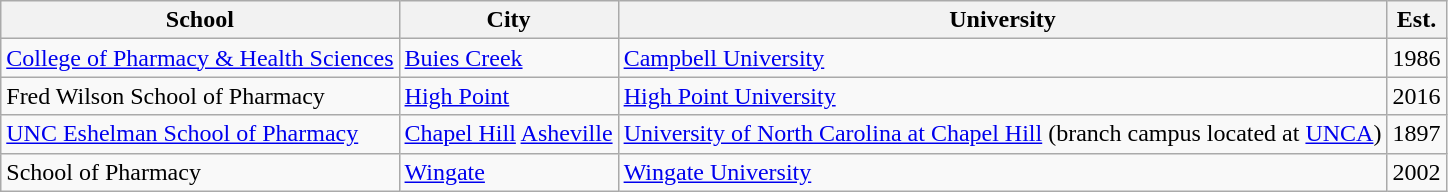<table class="wikitable sortable">
<tr>
<th scope="col">School</th>
<th scope="col">City</th>
<th scope="col">University</th>
<th scope="col">Est.</th>
</tr>
<tr>
<td><a href='#'>College of Pharmacy & Health Sciences</a></td>
<td><a href='#'>Buies Creek</a></td>
<td><a href='#'>Campbell University</a></td>
<td>1986</td>
</tr>
<tr>
<td>Fred Wilson School of Pharmacy</td>
<td><a href='#'>High Point</a></td>
<td><a href='#'>High Point University</a></td>
<td>2016</td>
</tr>
<tr>
<td><a href='#'>UNC Eshelman School of Pharmacy</a></td>
<td><a href='#'>Chapel Hill</a> <a href='#'>Asheville</a></td>
<td><a href='#'>University of North Carolina at Chapel Hill</a> (branch campus located at <a href='#'>UNCA</a>)</td>
<td>1897</td>
</tr>
<tr>
<td>School of Pharmacy</td>
<td><a href='#'>Wingate</a></td>
<td><a href='#'>Wingate University</a></td>
<td>2002</td>
</tr>
</table>
